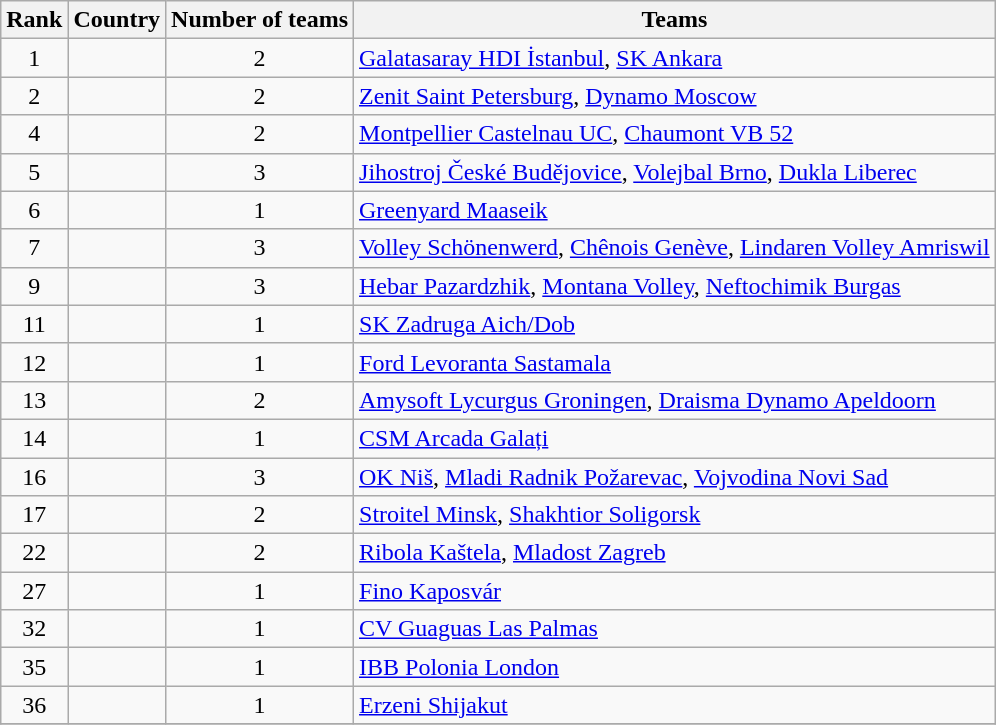<table class="wikitable" style="text-align:left">
<tr>
<th>Rank</th>
<th>Country</th>
<th>Number of teams</th>
<th>Teams</th>
</tr>
<tr>
<td align="center">1</td>
<td></td>
<td align="center">2</td>
<td><a href='#'>Galatasaray HDI İstanbul</a>, <a href='#'>SK Ankara</a></td>
</tr>
<tr>
<td align="center">2</td>
<td></td>
<td align="center">2</td>
<td><a href='#'>Zenit Saint Petersburg</a>, <a href='#'>Dynamo Moscow</a></td>
</tr>
<tr>
<td align="center">4</td>
<td></td>
<td align="center">2</td>
<td><a href='#'>Montpellier Castelnau UC</a>, <a href='#'>Chaumont VB 52</a></td>
</tr>
<tr>
<td align="center">5</td>
<td></td>
<td align="center">3</td>
<td><a href='#'>Jihostroj České Budějovice</a>, <a href='#'>Volejbal Brno</a>, <a href='#'>Dukla Liberec</a></td>
</tr>
<tr>
<td align="center">6</td>
<td></td>
<td align="center">1</td>
<td><a href='#'>Greenyard Maaseik</a></td>
</tr>
<tr>
<td align="center">7</td>
<td></td>
<td align="center">3</td>
<td><a href='#'>Volley Schönenwerd</a>, <a href='#'>Chênois Genève</a>, <a href='#'>Lindaren Volley Amriswil</a></td>
</tr>
<tr>
<td align="center">9</td>
<td></td>
<td align="center">3</td>
<td><a href='#'>Hebar Pazardzhik</a>, <a href='#'>Montana Volley</a>, <a href='#'>Neftochimik Burgas</a></td>
</tr>
<tr>
<td align="center">11</td>
<td></td>
<td align="center">1</td>
<td><a href='#'>SK Zadruga Aich/Dob</a></td>
</tr>
<tr>
<td align="center">12</td>
<td></td>
<td align="center">1</td>
<td><a href='#'>Ford Levoranta Sastamala</a></td>
</tr>
<tr>
<td align="center">13</td>
<td></td>
<td align="center">2</td>
<td><a href='#'>Amysoft Lycurgus Groningen</a>, <a href='#'>Draisma Dynamo Apeldoorn</a></td>
</tr>
<tr>
<td align="center">14</td>
<td></td>
<td align="center">1</td>
<td><a href='#'>CSM Arcada Galați</a></td>
</tr>
<tr>
<td align="center">16</td>
<td></td>
<td align="center">3</td>
<td><a href='#'>OK Niš</a>, <a href='#'>Mladi Radnik Požarevac</a>, <a href='#'>Vojvodina Novi Sad</a></td>
</tr>
<tr>
<td align="center">17</td>
<td></td>
<td align="center">2</td>
<td><a href='#'>Stroitel Minsk</a>, <a href='#'>Shakhtior Soligorsk</a></td>
</tr>
<tr>
<td align="center">22</td>
<td></td>
<td align="center">2</td>
<td><a href='#'>Ribola Kaštela</a>, <a href='#'>Mladost Zagreb</a></td>
</tr>
<tr>
<td align="center">27</td>
<td></td>
<td align="center">1</td>
<td><a href='#'>Fino Kaposvár</a></td>
</tr>
<tr>
<td align="center">32</td>
<td></td>
<td align="center">1</td>
<td><a href='#'>CV Guaguas Las Palmas</a></td>
</tr>
<tr>
<td align="center">35</td>
<td></td>
<td align="center">1</td>
<td><a href='#'>IBB Polonia London</a></td>
</tr>
<tr>
<td align="center">36</td>
<td></td>
<td align="center">1</td>
<td><a href='#'>Erzeni Shijakut</a></td>
</tr>
<tr>
</tr>
</table>
